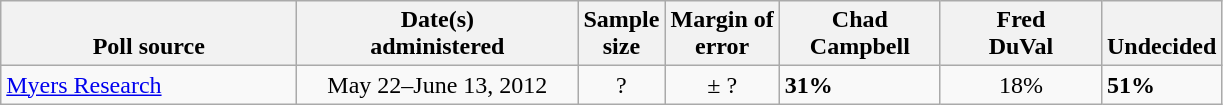<table class="wikitable">
<tr valign= bottom>
<th style="width:190px;">Poll source</th>
<th style="width:180px;">Date(s)<br>administered</th>
<th class=small>Sample<br>size</th>
<th class=small>Margin of<br>error</th>
<th style="width:100px;">Chad<br>Campbell</th>
<th style="width:100px;">Fred<br>DuVal</th>
<th style="width:40px;">Undecided</th>
</tr>
<tr>
<td><a href='#'>Myers Research</a></td>
<td align=center>May 22–June 13, 2012</td>
<td align=center>?</td>
<td align=center>± ?</td>
<td><strong>31%</strong></td>
<td align=center>18%</td>
<td><strong>51%</strong></td>
</tr>
</table>
